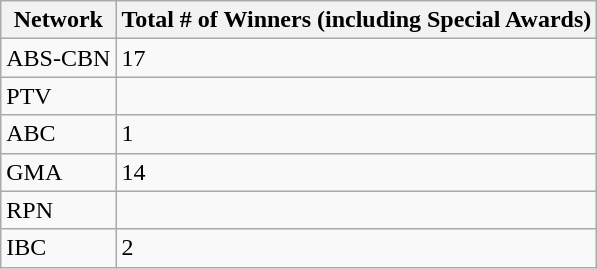<table class="wikitable sortable">
<tr>
<th>Network</th>
<th>Total # of Winners (including Special Awards)</th>
</tr>
<tr>
<td>ABS-CBN</td>
<td>17</td>
</tr>
<tr>
<td>PTV</td>
<td></td>
</tr>
<tr>
<td>ABC</td>
<td>1</td>
</tr>
<tr>
<td>GMA</td>
<td>14</td>
</tr>
<tr>
<td>RPN</td>
<td></td>
</tr>
<tr>
<td>IBC</td>
<td>2</td>
</tr>
</table>
